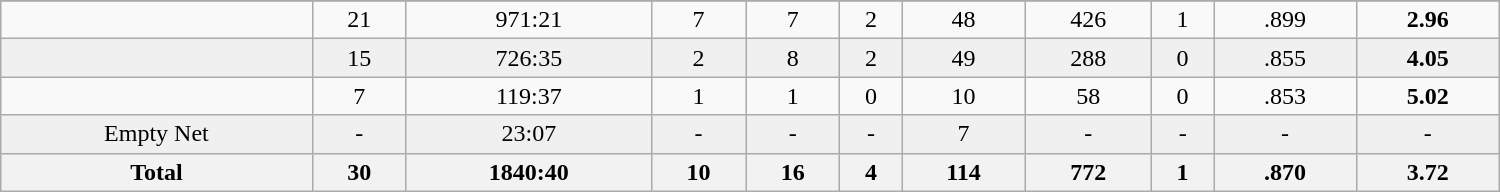<table class="wikitable sortable" width ="1000">
<tr align="center">
</tr>
<tr align="center" bgcolor="">
<td></td>
<td>21</td>
<td>971:21</td>
<td>7</td>
<td>7</td>
<td>2</td>
<td>48</td>
<td>426</td>
<td>1</td>
<td>.899</td>
<td><strong>2.96</strong></td>
</tr>
<tr align="center" bgcolor="f0f0f0">
<td></td>
<td>15</td>
<td>726:35</td>
<td>2</td>
<td>8</td>
<td>2</td>
<td>49</td>
<td>288</td>
<td>0</td>
<td>.855</td>
<td><strong>4.05</strong></td>
</tr>
<tr align="center" bgcolor="">
<td></td>
<td>7</td>
<td>119:37</td>
<td>1</td>
<td>1</td>
<td>0</td>
<td>10</td>
<td>58</td>
<td>0</td>
<td>.853</td>
<td><strong>5.02</strong></td>
</tr>
<tr align="center" bgcolor="f0f0f0">
<td>Empty Net</td>
<td>-</td>
<td>23:07</td>
<td>-</td>
<td>-</td>
<td>-</td>
<td>7</td>
<td>-</td>
<td>-</td>
<td>-</td>
<td>-</td>
</tr>
<tr>
<th>Total</th>
<th>30</th>
<th>1840:40</th>
<th>10</th>
<th>16</th>
<th>4</th>
<th>114</th>
<th>772</th>
<th>1</th>
<th>.870</th>
<th>3.72</th>
</tr>
</table>
